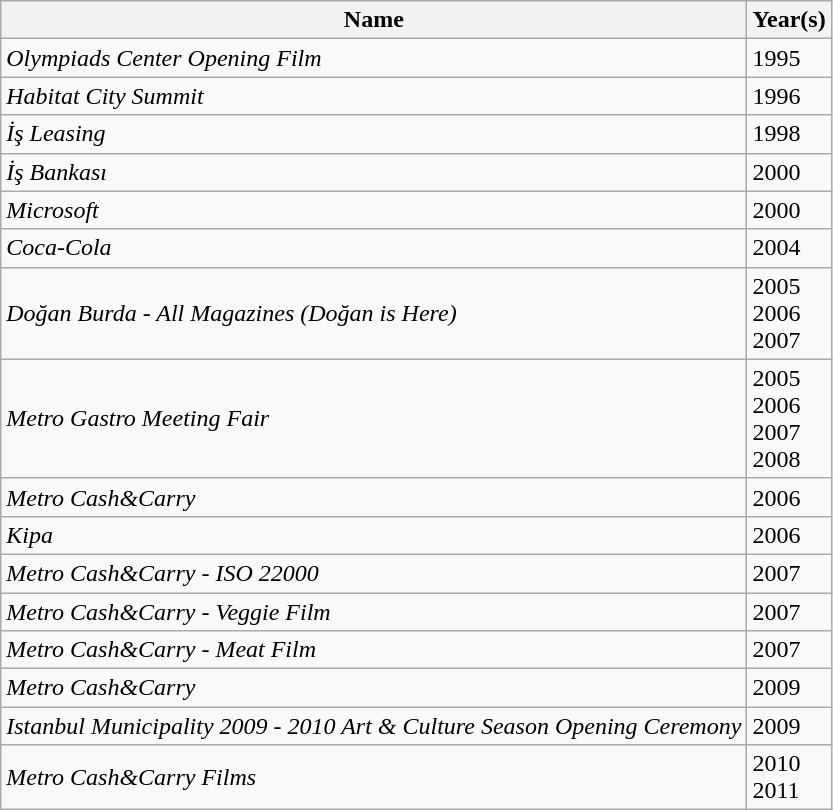<table class="wikitable sortable mw-collapsible">
<tr>
<th>Name</th>
<th>Year(s)</th>
</tr>
<tr>
<td><em>Olympiads Center Opening Film</em></td>
<td>1995</td>
</tr>
<tr>
<td><em>Habitat City Summit</em></td>
<td>1996</td>
</tr>
<tr>
<td><em>İş Leasing</em></td>
<td>1998</td>
</tr>
<tr>
<td><em>İş Bankası</em></td>
<td>2000</td>
</tr>
<tr>
<td><em>Microsoft</em></td>
<td>2000</td>
</tr>
<tr>
<td><em>Coca-Cola</em></td>
<td>2004</td>
</tr>
<tr>
<td><em>Doğan Burda - All Magazines (Doğan is Here)</em></td>
<td>2005<br>2006<br>2007</td>
</tr>
<tr>
<td><em>Metro Gastro Meeting Fair</em></td>
<td>2005<br>2006<br>2007<br>2008</td>
</tr>
<tr>
<td><em>Metro Cash&Carry</em></td>
<td>2006</td>
</tr>
<tr>
<td><em>Kipa</em></td>
<td>2006</td>
</tr>
<tr>
<td><em>Metro Cash&Carry - ISO 22000</em></td>
<td>2007</td>
</tr>
<tr>
<td><em>Metro Cash&Carry - Veggie Film</em></td>
<td>2007</td>
</tr>
<tr>
<td><em>Metro Cash&Carry - Meat Film</em></td>
<td>2007</td>
</tr>
<tr>
<td><em>Metro Cash&Carry</em></td>
<td>2009</td>
</tr>
<tr>
<td><em>Istanbul Municipality 2009 - 2010 Art & Culture Season Opening Ceremony</em></td>
<td>2009</td>
</tr>
<tr>
<td><em>Metro Cash&Carry Films</em></td>
<td>2010<br>2011</td>
</tr>
</table>
